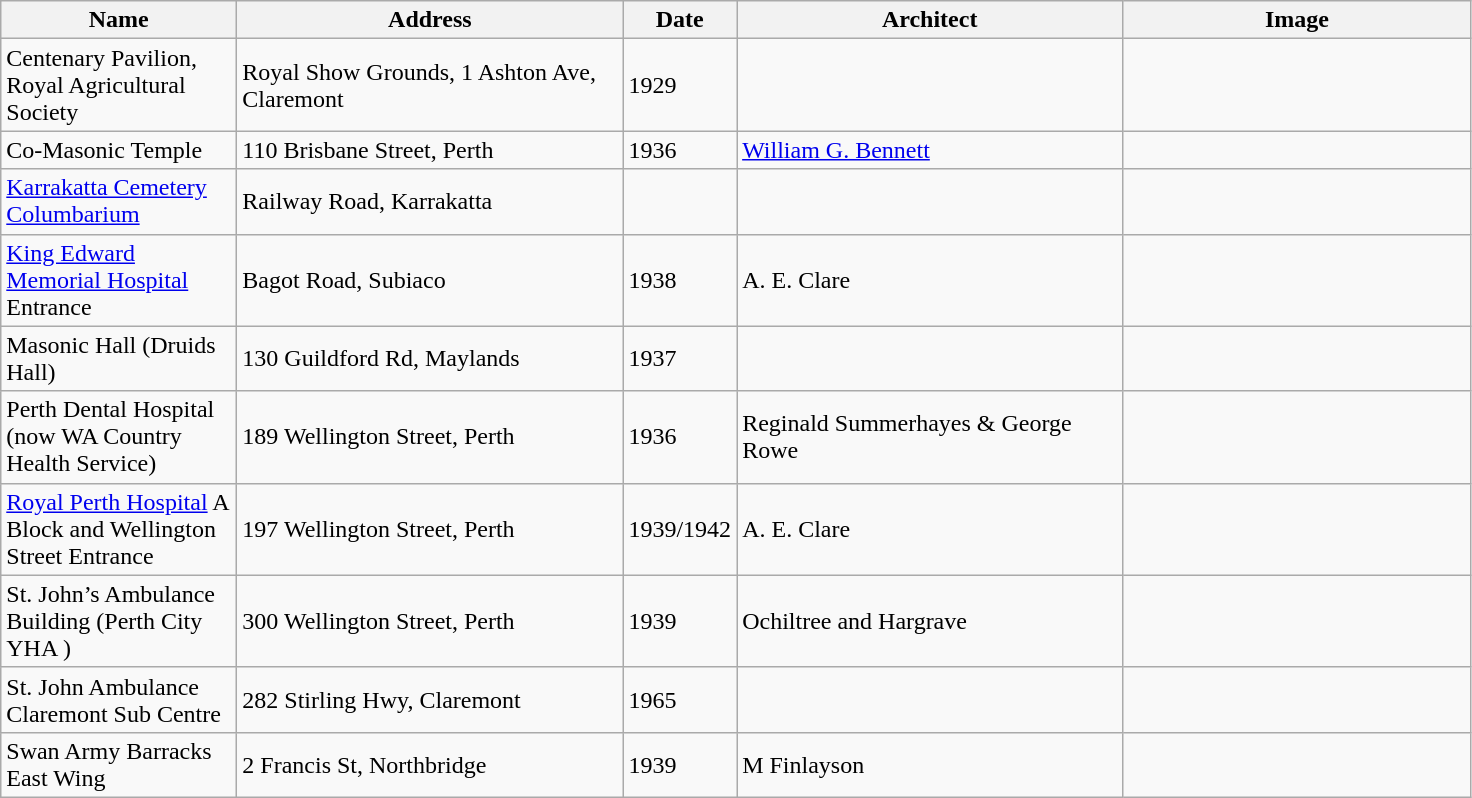<table class="wikitable sortable">
<tr>
<th scope="col" style="text-align: center; width: 150px;">Name</th>
<th scope="col" style="text-align: center; width: 250px;">Address</th>
<th scope="col" style="text-align: center; width: 50px;">Date</th>
<th scope="col" style="text-align: center; width: 250px;">Architect</th>
<th scope="col" style="text-align: center; width: 225px;">Image</th>
</tr>
<tr>
<td>Centenary Pavilion, Royal Agricultural Society</td>
<td>Royal Show Grounds, 1 Ashton Ave, Claremont</td>
<td>1929</td>
<td></td>
<td></td>
</tr>
<tr>
<td>Co-Masonic Temple</td>
<td>110 Brisbane Street, Perth</td>
<td>1936</td>
<td><a href='#'>William G. Bennett</a></td>
<td></td>
</tr>
<tr>
<td><a href='#'>Karrakatta Cemetery</a> <a href='#'>Columbarium</a></td>
<td>Railway Road, Karrakatta</td>
<td></td>
<td></td>
<td></td>
</tr>
<tr>
<td><a href='#'>King Edward Memorial Hospital</a> Entrance</td>
<td>Bagot Road, Subiaco</td>
<td>1938</td>
<td>A. E. Clare</td>
<td></td>
</tr>
<tr>
<td>Masonic Hall (Druids Hall)</td>
<td>130 Guildford Rd, Maylands</td>
<td>1937</td>
<td></td>
<td></td>
</tr>
<tr>
<td>Perth Dental Hospital (now WA Country Health Service)</td>
<td>189 Wellington Street, Perth</td>
<td>1936</td>
<td>Reginald Summerhayes & George Rowe</td>
<td></td>
</tr>
<tr>
<td><a href='#'>Royal Perth Hospital</a> A Block and Wellington Street Entrance</td>
<td>197 Wellington Street, Perth</td>
<td>1939/1942</td>
<td>A. E. Clare</td>
<td></td>
</tr>
<tr>
<td>St. John’s Ambulance Building (Perth City YHA )</td>
<td>300 Wellington Street, Perth</td>
<td>1939</td>
<td>Ochiltree and Hargrave</td>
<td></td>
</tr>
<tr>
<td>St. John Ambulance Claremont Sub Centre</td>
<td>282 Stirling Hwy, Claremont</td>
<td>1965</td>
<td></td>
<td></td>
</tr>
<tr>
<td>Swan Army Barracks East Wing</td>
<td>2 Francis St, Northbridge</td>
<td>1939</td>
<td>M Finlayson</td>
<td></td>
</tr>
</table>
